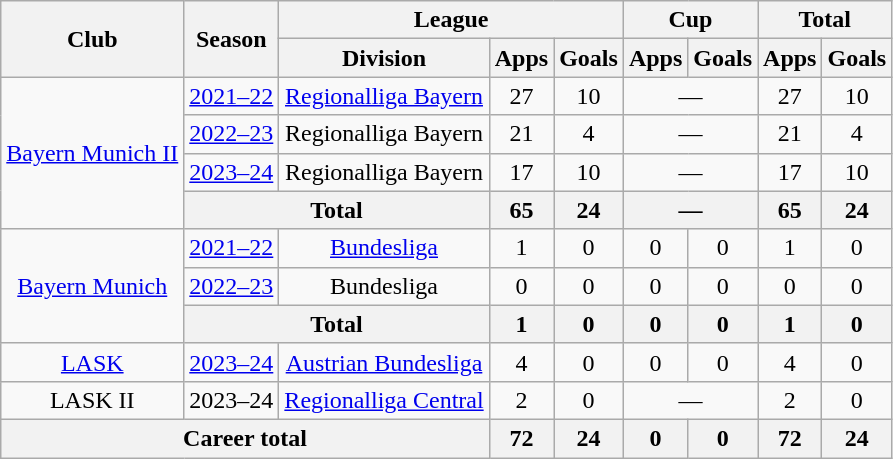<table class="wikitable" style="text-align:center">
<tr>
<th rowspan="2">Club</th>
<th rowspan="2">Season</th>
<th colspan="3">League</th>
<th colspan="2">Cup</th>
<th colspan="2">Total</th>
</tr>
<tr>
<th>Division</th>
<th>Apps</th>
<th>Goals</th>
<th>Apps</th>
<th>Goals</th>
<th>Apps</th>
<th>Goals</th>
</tr>
<tr>
<td rowspan="4"><a href='#'>Bayern Munich II</a></td>
<td><a href='#'>2021–22</a></td>
<td><a href='#'>Regionalliga Bayern</a></td>
<td>27</td>
<td>10</td>
<td colspan="2">—</td>
<td>27</td>
<td>10</td>
</tr>
<tr>
<td><a href='#'>2022–23</a></td>
<td>Regionalliga Bayern</td>
<td>21</td>
<td>4</td>
<td colspan="2">—</td>
<td>21</td>
<td>4</td>
</tr>
<tr>
<td><a href='#'>2023–24</a></td>
<td>Regionalliga Bayern</td>
<td>17</td>
<td>10</td>
<td colspan="2">—</td>
<td>17</td>
<td>10</td>
</tr>
<tr>
<th colspan="2">Total</th>
<th>65</th>
<th>24</th>
<th colspan="2">—</th>
<th>65</th>
<th>24</th>
</tr>
<tr>
<td rowspan="3"><a href='#'>Bayern Munich</a></td>
<td><a href='#'>2021–22</a></td>
<td><a href='#'>Bundesliga</a></td>
<td>1</td>
<td>0</td>
<td>0</td>
<td>0</td>
<td>1</td>
<td>0</td>
</tr>
<tr>
<td><a href='#'>2022–23</a></td>
<td>Bundesliga</td>
<td>0</td>
<td>0</td>
<td>0</td>
<td>0</td>
<td>0</td>
<td>0</td>
</tr>
<tr>
<th colspan="2">Total</th>
<th>1</th>
<th>0</th>
<th>0</th>
<th>0</th>
<th>1</th>
<th>0</th>
</tr>
<tr>
<td><a href='#'>LASK</a></td>
<td><a href='#'>2023–24</a></td>
<td><a href='#'>Austrian Bundesliga</a></td>
<td>4</td>
<td>0</td>
<td>0</td>
<td>0</td>
<td>4</td>
<td>0</td>
</tr>
<tr>
<td>LASK II</td>
<td>2023–24</td>
<td><a href='#'>Regionalliga Central</a></td>
<td>2</td>
<td>0</td>
<td colspan="2">—</td>
<td>2</td>
<td>0</td>
</tr>
<tr>
<th colspan="3">Career total</th>
<th>72</th>
<th>24</th>
<th>0</th>
<th>0</th>
<th>72</th>
<th>24</th>
</tr>
</table>
